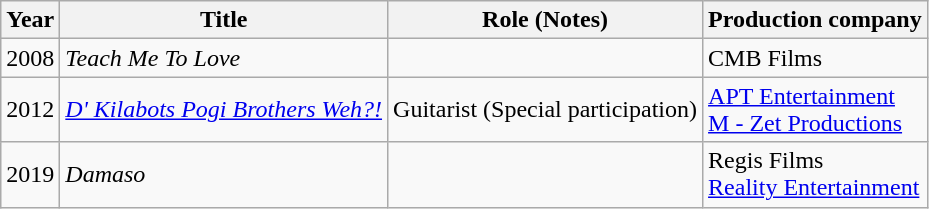<table class="wikitable">
<tr>
<th scope="col">Year</th>
<th scope="col">Title</th>
<th scope="col">Role (Notes)</th>
<th scope="col">Production company</th>
</tr>
<tr>
<td>2008</td>
<td><em>Teach Me To Love</em></td>
<td></td>
<td>CMB Films</td>
</tr>
<tr>
<td>2012</td>
<td><em><a href='#'>D' Kilabots Pogi Brothers Weh?!</a></em></td>
<td>Guitarist (Special participation)</td>
<td><a href='#'>APT Entertainment</a><br><a href='#'>M - Zet Productions</a></td>
</tr>
<tr>
<td>2019</td>
<td><em>Damaso</em></td>
<td></td>
<td>Regis Films<br><a href='#'>Reality Entertainment</a></td>
</tr>
</table>
